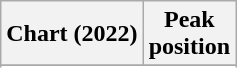<table class="wikitable sortable plainrowheaders" style="text-align:center">
<tr>
<th scope="col">Chart (2022)</th>
<th scope="col">Peak<br>position</th>
</tr>
<tr>
</tr>
<tr>
</tr>
<tr>
</tr>
<tr>
</tr>
<tr>
</tr>
<tr>
</tr>
</table>
